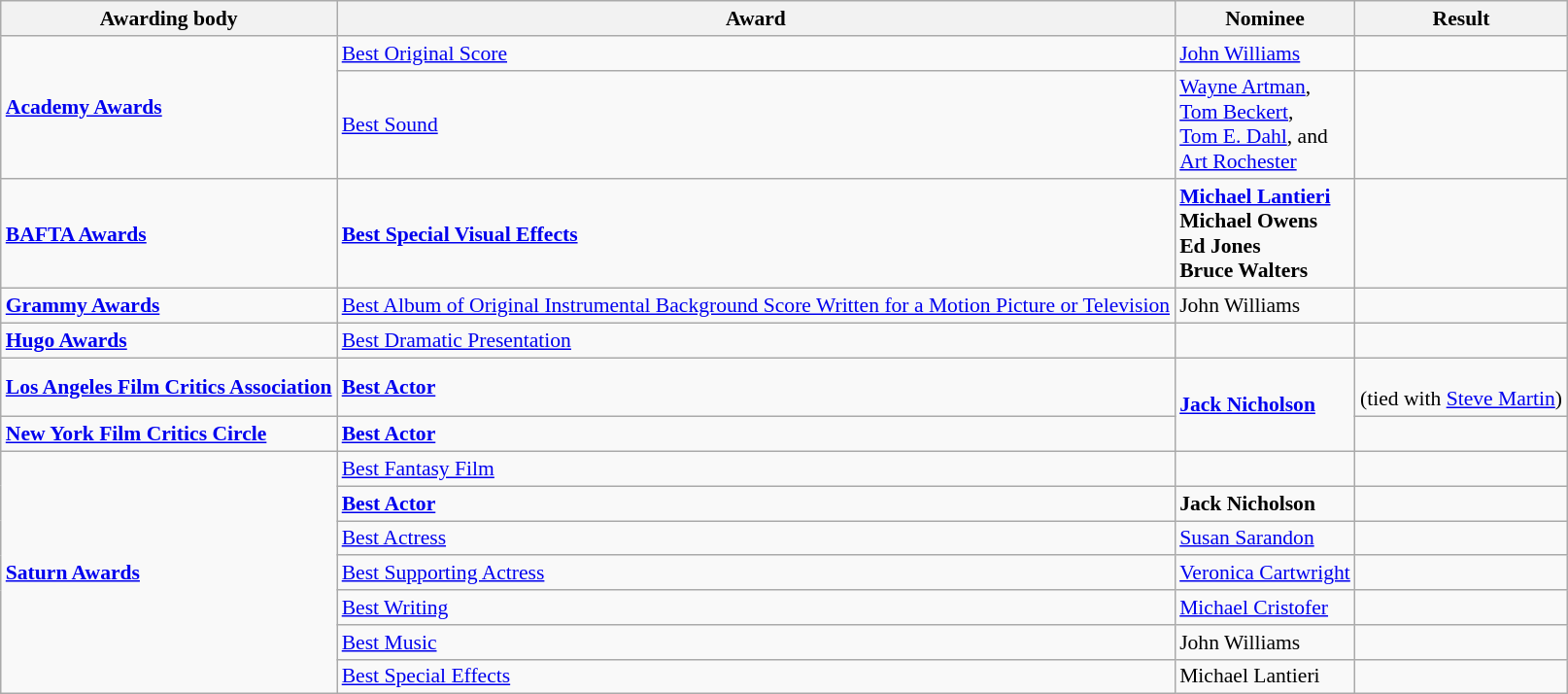<table class="wikitable" style="font-size: 90%;">
<tr>
<th scope="col">Awarding body</th>
<th scope="col">Award</th>
<th scope="col">Nominee</th>
<th scope="col">Result</th>
</tr>
<tr>
<td rowspan="2"><strong><a href='#'>Academy Awards</a></strong></td>
<td><a href='#'>Best Original Score</a></td>
<td><a href='#'>John Williams</a></td>
<td></td>
</tr>
<tr>
<td><a href='#'>Best Sound</a></td>
<td><a href='#'>Wayne Artman</a>, <br><a href='#'>Tom Beckert</a>, <br><a href='#'>Tom E. Dahl</a>, and <br><a href='#'>Art Rochester</a></td>
<td></td>
</tr>
<tr>
<td><strong><a href='#'>BAFTA Awards</a></strong></td>
<td><strong><a href='#'>Best Special Visual Effects</a></strong></td>
<td><strong><a href='#'>Michael Lantieri</a><br>Michael Owens<br>Ed Jones<br>Bruce Walters</strong></td>
<td></td>
</tr>
<tr>
<td><strong><a href='#'>Grammy Awards</a></strong></td>
<td><a href='#'>Best Album of Original Instrumental Background Score Written for a Motion Picture or Television</a></td>
<td>John Williams</td>
<td></td>
</tr>
<tr>
<td><strong><a href='#'>Hugo Awards</a></strong></td>
<td><a href='#'>Best Dramatic Presentation</a></td>
<td></td>
<td></td>
</tr>
<tr>
<td><strong><a href='#'>Los Angeles Film Critics Association</a></strong></td>
<td><strong><a href='#'>Best Actor</a></strong></td>
<td rowspan="2"><strong><a href='#'>Jack Nicholson</a></strong></td>
<td><br>(tied with <a href='#'>Steve Martin</a>)</td>
</tr>
<tr>
<td><strong><a href='#'>New York Film Critics Circle</a></strong></td>
<td><strong><a href='#'>Best Actor</a></strong></td>
<td></td>
</tr>
<tr>
<td rowspan="7"><strong><a href='#'>Saturn Awards</a></strong></td>
<td><a href='#'>Best Fantasy Film</a></td>
<td></td>
<td></td>
</tr>
<tr>
<td><strong><a href='#'>Best Actor</a></strong></td>
<td><strong>Jack Nicholson</strong></td>
<td></td>
</tr>
<tr>
<td><a href='#'>Best Actress</a></td>
<td><a href='#'>Susan Sarandon</a></td>
<td></td>
</tr>
<tr>
<td><a href='#'>Best Supporting Actress</a></td>
<td><a href='#'>Veronica Cartwright</a></td>
<td></td>
</tr>
<tr>
<td><a href='#'>Best Writing</a></td>
<td><a href='#'>Michael Cristofer</a></td>
<td></td>
</tr>
<tr>
<td><a href='#'>Best Music</a></td>
<td>John Williams</td>
<td></td>
</tr>
<tr>
<td><a href='#'>Best Special Effects</a></td>
<td>Michael Lantieri</td>
<td></td>
</tr>
</table>
